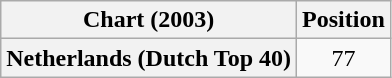<table class="wikitable plainrowheaders">
<tr>
<th>Chart (2003)</th>
<th>Position</th>
</tr>
<tr>
<th scope="row">Netherlands (Dutch Top 40)</th>
<td align="center">77</td>
</tr>
</table>
